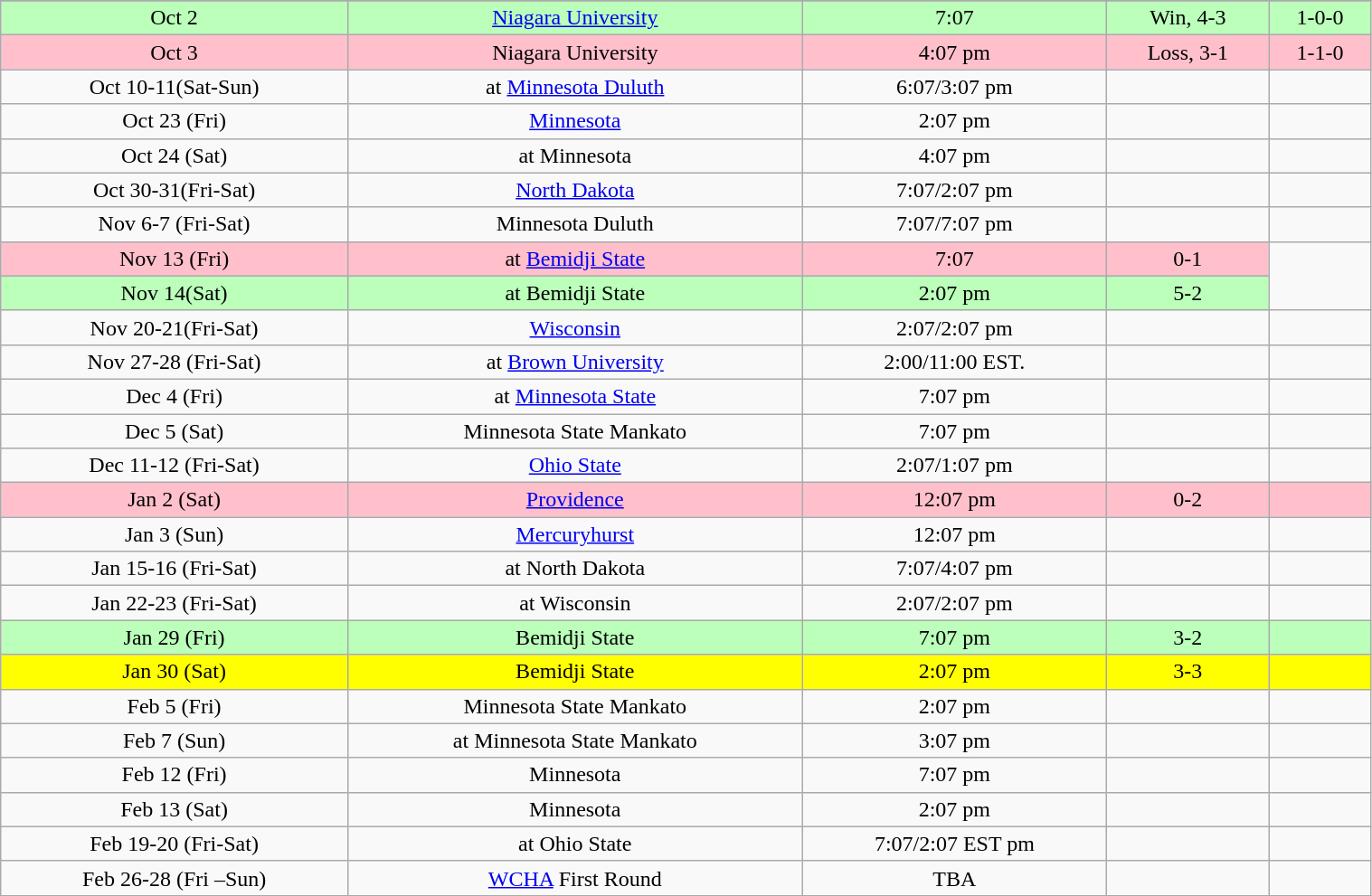<table class="wikitable" width="80%">
<tr align="center">
</tr>
<tr align="center" bgcolor="bbffbb">
<td>Oct 2</td>
<td><a href='#'>Niagara University</a></td>
<td>7:07</td>
<td>Win, 4-3</td>
<td>1-0-0</td>
</tr>
<tr align="center" bgcolor="pink">
<td>Oct 3</td>
<td>Niagara University</td>
<td>4:07 pm</td>
<td>Loss, 3-1</td>
<td>1-1-0</td>
</tr>
<tr align="center" bgcolor="">
<td>Oct 10-11(Sat-Sun)</td>
<td>at <a href='#'>Minnesota Duluth</a></td>
<td>6:07/3:07 pm</td>
<td></td>
<td></td>
</tr>
<tr align="center" bgcolor="">
<td>Oct 23 (Fri)</td>
<td><a href='#'>Minnesota</a></td>
<td>2:07 pm</td>
<td></td>
<td></td>
</tr>
<tr align="center" bgcolor="">
<td>Oct 24 (Sat)</td>
<td>at Minnesota</td>
<td>4:07 pm</td>
<td></td>
<td></td>
</tr>
<tr align="center" bgcolor="">
<td>Oct 30-31(Fri-Sat)</td>
<td><a href='#'>North Dakota</a></td>
<td>7:07/2:07 pm</td>
<td></td>
<td></td>
</tr>
<tr align="center" bgcolor="">
<td>Nov 6-7 (Fri-Sat)</td>
<td>Minnesota Duluth</td>
<td>7:07/7:07 pm</td>
<td></td>
<td></td>
</tr>
<tr align="center" bgcolor="pink">
<td>Nov 13 (Fri)</td>
<td>at <a href='#'>Bemidji State</a></td>
<td>7:07</td>
<td>0-1</td>
</tr>
<tr align="center" bgcolor="bbffbb">
<td>Nov  14(Sat)</td>
<td>at Bemidji State</td>
<td>2:07 pm</td>
<td>5-2</td>
</tr>
<tr align="center" bgcolor="">
<td>Nov 20-21(Fri-Sat)</td>
<td><a href='#'>Wisconsin</a></td>
<td>2:07/2:07 pm</td>
<td></td>
<td></td>
</tr>
<tr align="center" bgcolor="">
<td>Nov 27-28 (Fri-Sat)</td>
<td>at <a href='#'>Brown University</a></td>
<td>2:00/11:00 EST.</td>
<td></td>
<td></td>
</tr>
<tr align="center" bgcolor="">
<td>Dec 4 (Fri)</td>
<td>at <a href='#'>Minnesota State</a></td>
<td>7:07 pm</td>
<td></td>
<td></td>
</tr>
<tr align="center" bgcolor="">
<td>Dec 5 (Sat)</td>
<td>Minnesota State Mankato</td>
<td>7:07 pm</td>
<td></td>
<td></td>
</tr>
<tr align="center" bgcolor="">
<td>Dec 11-12 (Fri-Sat)</td>
<td><a href='#'>Ohio State</a></td>
<td>2:07/1:07 pm</td>
<td></td>
<td></td>
</tr>
<tr align="center" bgcolor="pink">
<td>Jan 2 (Sat)</td>
<td><a href='#'>Providence</a></td>
<td>12:07 pm</td>
<td>0-2</td>
<td></td>
</tr>
<tr align="center" bgcolor="">
<td>Jan 3 (Sun)</td>
<td><a href='#'>Mercuryhurst</a></td>
<td>12:07 pm</td>
<td></td>
<td></td>
</tr>
<tr align="center" bgcolor="">
<td>Jan 15-16 (Fri-Sat)</td>
<td>at North Dakota</td>
<td>7:07/4:07 pm</td>
<td></td>
<td></td>
</tr>
<tr align="center" bgcolor="">
<td>Jan 22-23 (Fri-Sat)</td>
<td>at Wisconsin</td>
<td>2:07/2:07 pm</td>
<td></td>
<td></td>
</tr>
<tr align="center" bgcolor="bbffbb">
<td>Jan 29 (Fri)</td>
<td>Bemidji State</td>
<td>7:07 pm</td>
<td>3-2</td>
<td></td>
</tr>
<tr align="center" bgcolor="yellow">
<td>Jan 30 (Sat)</td>
<td>Bemidji State</td>
<td>2:07 pm</td>
<td>3-3</td>
<td></td>
</tr>
<tr align="center" bgcolor="">
<td>Feb 5 (Fri)</td>
<td>Minnesota State Mankato</td>
<td>2:07 pm</td>
<td></td>
<td></td>
</tr>
<tr align="center" bgcolor="">
<td>Feb 7 (Sun)</td>
<td>at Minnesota State Mankato</td>
<td>3:07 pm</td>
<td></td>
<td></td>
</tr>
<tr align="center" bgcolor="">
<td>Feb 12 (Fri)</td>
<td>Minnesota</td>
<td>7:07 pm</td>
<td></td>
<td></td>
</tr>
<tr align="center" bgcolor="">
<td>Feb 13 (Sat)</td>
<td>Minnesota</td>
<td>2:07 pm</td>
<td></td>
<td></td>
</tr>
<tr align="center" bgcolor="">
<td>Feb 19-20 (Fri-Sat)</td>
<td>at Ohio State</td>
<td>7:07/2:07 EST pm</td>
<td></td>
<td></td>
</tr>
<tr align="center" bgcolor="">
<td>Feb 26-28 (Fri –Sun)</td>
<td><a href='#'>WCHA</a> First Round</td>
<td>TBA</td>
<td></td>
<td></td>
</tr>
<tr align="center" bgcolor="">
</tr>
</table>
